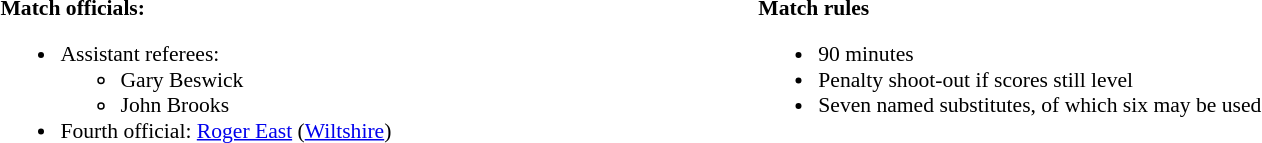<table style="width:100%;font-size:90%">
<tr>
<td><br><strong>Match officials:</strong><ul><li>Assistant referees:<ul><li>Gary Beswick</li><li>John Brooks</li></ul></li><li>Fourth official: <a href='#'>Roger East</a> (<a href='#'>Wiltshire</a>)</li></ul></td>
<td style="width:60%; vertical-align:top;"><br><strong>Match rules</strong><ul><li>90 minutes</li><li>Penalty shoot-out if scores still level</li><li>Seven named substitutes, of which six may be used</li></ul></td>
</tr>
</table>
